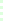<table style="font-size: 85%">
<tr>
<td style="background:#dfd;"></td>
</tr>
<tr>
<td style="background:#dfd;"></td>
</tr>
<tr>
<td style="background:#dfd;"></td>
</tr>
<tr>
<td style="background:#dfd;"></td>
</tr>
</table>
